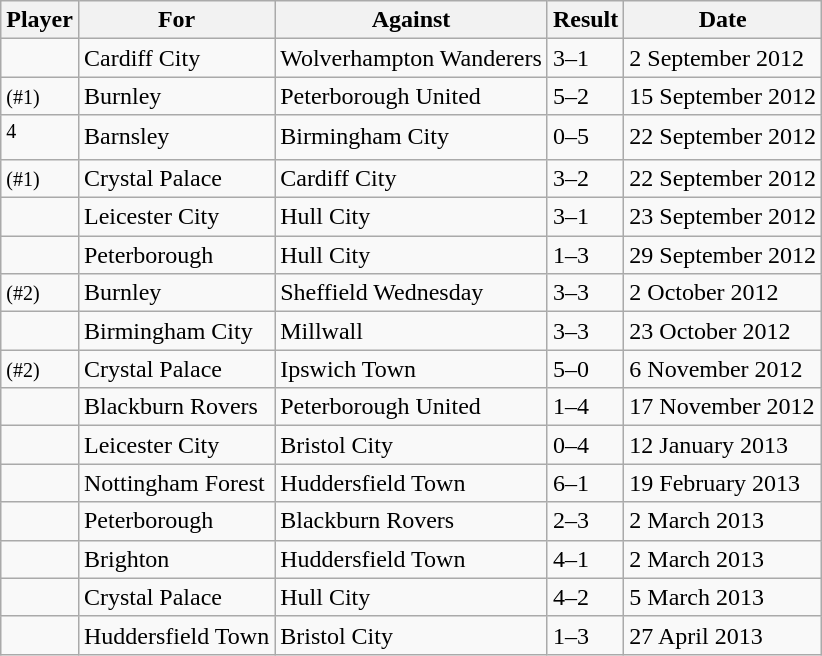<table class="wikitable sortable">
<tr>
<th>Player</th>
<th>For</th>
<th>Against</th>
<th style="text-align:center;">Result</th>
<th>Date</th>
</tr>
<tr>
<td></td>
<td>Cardiff City</td>
<td>Wolverhampton Wanderers</td>
<td>3–1</td>
<td>2 September 2012</td>
</tr>
<tr>
<td> <small>(#1)</small></td>
<td>Burnley</td>
<td>Peterborough United</td>
<td>5–2</td>
<td>15 September 2012</td>
</tr>
<tr>
<td><sup>4</sup></td>
<td>Barnsley</td>
<td>Birmingham City</td>
<td>0–5</td>
<td>22 September 2012</td>
</tr>
<tr>
<td> <small>(#1)</small></td>
<td>Crystal Palace</td>
<td>Cardiff City</td>
<td>3–2</td>
<td>22 September 2012</td>
</tr>
<tr>
<td></td>
<td>Leicester City</td>
<td>Hull City</td>
<td>3–1</td>
<td>23 September 2012</td>
</tr>
<tr>
<td></td>
<td>Peterborough</td>
<td>Hull City</td>
<td>1–3</td>
<td>29 September 2012</td>
</tr>
<tr>
<td> <small>(#2)</small></td>
<td>Burnley</td>
<td>Sheffield Wednesday</td>
<td>3–3</td>
<td>2 October 2012</td>
</tr>
<tr>
<td></td>
<td>Birmingham City</td>
<td>Millwall</td>
<td>3–3</td>
<td>23 October 2012</td>
</tr>
<tr>
<td> <small>(#2)</small></td>
<td>Crystal Palace</td>
<td>Ipswich Town</td>
<td>5–0</td>
<td>6 November 2012</td>
</tr>
<tr>
<td></td>
<td>Blackburn Rovers</td>
<td>Peterborough United</td>
<td>1–4</td>
<td>17 November 2012</td>
</tr>
<tr>
<td></td>
<td>Leicester City</td>
<td>Bristol City</td>
<td>0–4</td>
<td>12 January 2013</td>
</tr>
<tr>
<td></td>
<td>Nottingham Forest</td>
<td>Huddersfield Town</td>
<td>6–1</td>
<td>19 February 2013</td>
</tr>
<tr>
<td></td>
<td>Peterborough</td>
<td>Blackburn Rovers</td>
<td>2–3</td>
<td>2 March 2013</td>
</tr>
<tr>
<td></td>
<td>Brighton</td>
<td>Huddersfield Town</td>
<td>4–1</td>
<td>2 March 2013</td>
</tr>
<tr>
<td></td>
<td>Crystal Palace</td>
<td>Hull City</td>
<td>4–2</td>
<td>5 March 2013</td>
</tr>
<tr>
<td></td>
<td>Huddersfield Town</td>
<td>Bristol City</td>
<td>1–3</td>
<td>27 April 2013</td>
</tr>
</table>
